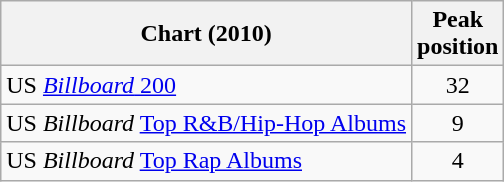<table class="wikitable sortable">
<tr>
<th align="left">Chart (2010)</th>
<th style="text-align:center;">Peak<br>position</th>
</tr>
<tr>
<td>US <a href='#'><em>Billboard</em> 200</a></td>
<td style="text-align:center;">32</td>
</tr>
<tr>
<td>US <em>Billboard</em> <a href='#'>Top R&B/Hip-Hop Albums</a></td>
<td style="text-align:center;">9</td>
</tr>
<tr>
<td>US <em>Billboard</em> <a href='#'>Top Rap Albums</a></td>
<td style="text-align:center;">4</td>
</tr>
</table>
